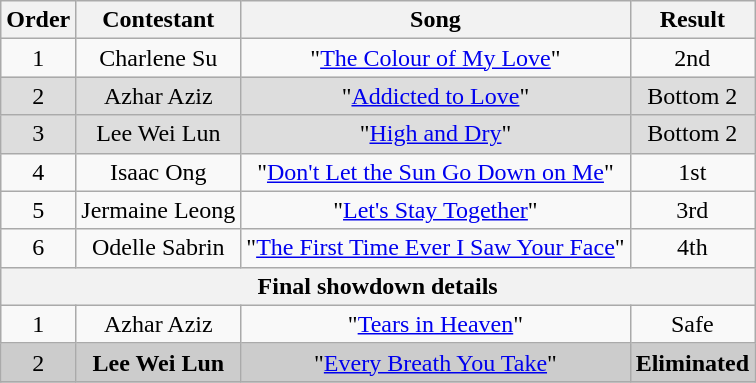<table class="wikitable plainrowheaders" style="text-align:center;">
<tr>
<th scope="col">Order</th>
<th scope="col">Contestant</th>
<th scope="col">Song</th>
<th scope="col">Result</th>
</tr>
<tr>
<td scope="row">1</td>
<td>Charlene Su</td>
<td>"<a href='#'>The Colour of My Love</a>"</td>
<td>2nd</td>
</tr>
<tr style="background:#ddd;">
<td scope="row">2</td>
<td>Azhar Aziz</td>
<td>"<a href='#'>Addicted to Love</a>"</td>
<td>Bottom 2</td>
</tr>
<tr style="background:#ddd;">
<td scope="row">3</td>
<td>Lee Wei Lun</td>
<td>"<a href='#'>High and Dry</a>"</td>
<td>Bottom 2</td>
</tr>
<tr>
<td scope="row">4</td>
<td>Isaac Ong</td>
<td>"<a href='#'>Don't Let the Sun Go Down on Me</a>"</td>
<td>1st</td>
</tr>
<tr>
<td scope="row">5</td>
<td>Jermaine Leong</td>
<td>"<a href='#'>Let's Stay Together</a>"</td>
<td>3rd</td>
</tr>
<tr>
<td scope="row">6</td>
<td>Odelle Sabrin</td>
<td>"<a href='#'>The First Time Ever I Saw Your Face</a>"</td>
<td>4th</td>
</tr>
<tr>
<th colspan=4 scope="col">Final showdown details</th>
</tr>
<tr>
<td scope="row">1</td>
<td>Azhar Aziz</td>
<td>"<a href='#'>Tears in Heaven</a>"</td>
<td>Safe</td>
</tr>
<tr style="background:#ccc;">
<td scope="row">2</td>
<td><strong>Lee Wei Lun</strong></td>
<td>"<a href='#'>Every Breath You Take</a>"</td>
<td><strong>Eliminated</strong></td>
</tr>
<tr>
</tr>
</table>
